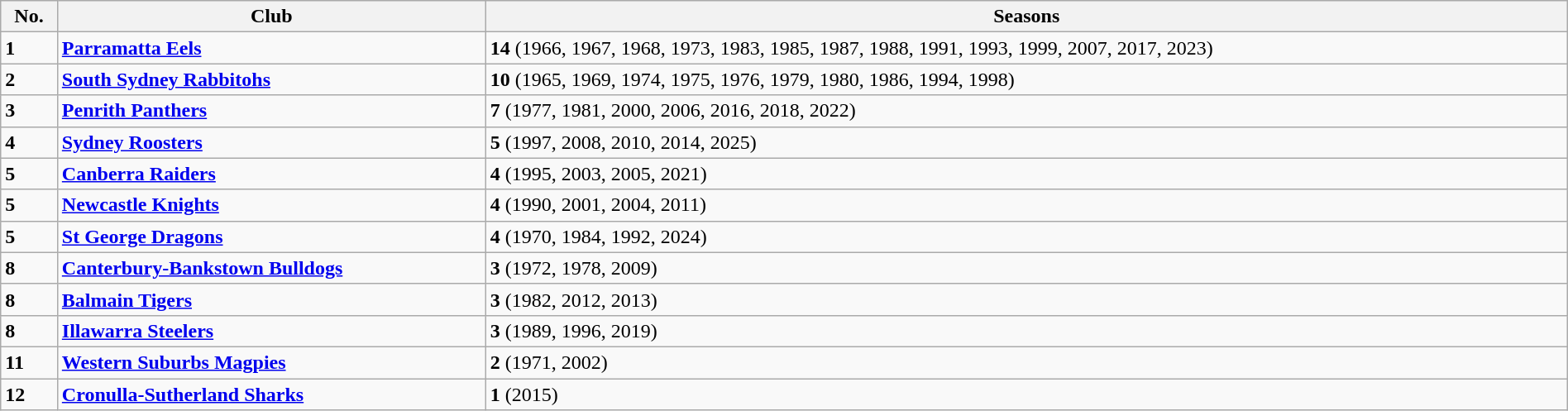<table class="wikitable" width="100%">
<tr>
<th>No.</th>
<th>Club</th>
<th>Seasons</th>
</tr>
<tr>
<td><strong>1</strong></td>
<td><strong> <a href='#'>Parramatta Eels</a></strong></td>
<td><strong> 14</strong> (1966, 1967, 1968, 1973, 1983, 1985, 1987, 1988, 1991, 1993, 1999, 2007, 2017, 2023)</td>
</tr>
<tr>
<td><strong>2</strong></td>
<td><strong> <a href='#'>South Sydney Rabbitohs</a></strong></td>
<td><strong>10</strong> (1965, 1969, 1974, 1975, 1976, 1979, 1980, 1986, 1994, 1998)</td>
</tr>
<tr>
<td><strong>3</strong></td>
<td><strong> <a href='#'>Penrith Panthers</a></strong></td>
<td><strong>7</strong> (1977, 1981, 2000, 2006, 2016, 2018, 2022)</td>
</tr>
<tr>
<td><strong>4</strong></td>
<td> <strong><a href='#'>Sydney Roosters</a></strong></td>
<td><strong>5</strong> (1997, 2008, 2010, 2014, 2025)</td>
</tr>
<tr>
<td><strong>5</strong></td>
<td><strong> <a href='#'>Canberra Raiders</a></strong></td>
<td><strong>4</strong> (1995, 2003, 2005, 2021)</td>
</tr>
<tr>
<td><strong>5</strong></td>
<td><strong> <a href='#'>Newcastle Knights</a></strong></td>
<td><strong>4</strong> (1990, 2001, 2004, 2011)</td>
</tr>
<tr>
<td><strong>5</strong></td>
<td><strong> <a href='#'>St George Dragons</a></strong></td>
<td><strong>4</strong> (1970, 1984, 1992, 2024)</td>
</tr>
<tr>
<td><strong>8</strong></td>
<td><strong> <a href='#'>Canterbury-Bankstown Bulldogs</a></strong></td>
<td><strong>3</strong> (1972, 1978, 2009)</td>
</tr>
<tr>
<td><strong>8</strong></td>
<td><strong> <a href='#'>Balmain Tigers</a></strong></td>
<td><strong>3</strong> (1982, 2012, 2013)</td>
</tr>
<tr>
<td><strong>8</strong></td>
<td><strong> <a href='#'>Illawarra Steelers</a></strong></td>
<td><strong>3</strong> (1989, 1996, 2019)</td>
</tr>
<tr>
<td><strong>11</strong></td>
<td><strong> <a href='#'>Western Suburbs Magpies</a></strong></td>
<td><strong>2</strong> (1971, 2002)</td>
</tr>
<tr>
<td><strong>12</strong></td>
<td><strong> <a href='#'>Cronulla-Sutherland Sharks</a></strong></td>
<td><strong>1</strong> (2015)</td>
</tr>
</table>
